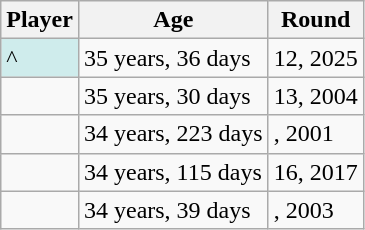<table class="wikitable sortable">
<tr>
<th>Player</th>
<th>Age</th>
<th>Round</th>
</tr>
<tr>
<td style="background:#cfecec;">^</td>
<td>35 years, 36 days</td>
<td>12, 2025</td>
</tr>
<tr>
<td></td>
<td>35 years, 30 days</td>
<td>13, 2004</td>
</tr>
<tr>
<td></td>
<td>34 years, 223 days</td>
<td>, 2001</td>
</tr>
<tr>
<td></td>
<td>34 years, 115 days</td>
<td>16, 2017</td>
</tr>
<tr>
<td></td>
<td>34 years, 39 days</td>
<td>, 2003</td>
</tr>
</table>
